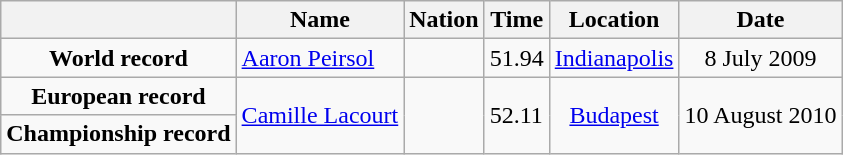<table class=wikitable style=text-align:center>
<tr>
<th></th>
<th>Name</th>
<th>Nation</th>
<th>Time</th>
<th>Location</th>
<th>Date</th>
</tr>
<tr>
<td><strong>World record</strong></td>
<td align=left><a href='#'>Aaron Peirsol</a></td>
<td align=left></td>
<td align=left>51.94</td>
<td><a href='#'>Indianapolis</a></td>
<td>8 July 2009</td>
</tr>
<tr>
<td><strong>European record</strong></td>
<td align=left rowspan=2><a href='#'>Camille Lacourt</a></td>
<td align=left rowspan=2></td>
<td align=left rowspan=2>52.11</td>
<td rowspan=2><a href='#'>Budapest</a></td>
<td rowspan=2>10 August 2010</td>
</tr>
<tr>
<td><strong>Championship record</strong></td>
</tr>
</table>
